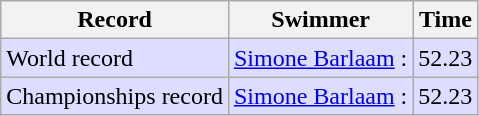<table class="wikitable">
<tr>
<th>Record</th>
<th>Swimmer</th>
<th>Time</th>
</tr>
<tr bgcolor=ddddff>
<td>World record</td>
<td><a href='#'>Simone Barlaam</a>  :</td>
<td>52.23</td>
</tr>
<tr bgcolor=ddddff>
<td>Championships record</td>
<td><a href='#'>Simone Barlaam</a>  :</td>
<td>52.23</td>
</tr>
</table>
